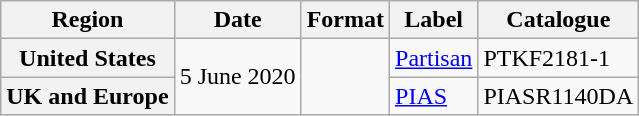<table class="wikitable plainrowheaders">
<tr>
<th scope="col">Region</th>
<th scope="col">Date</th>
<th scope="col">Format</th>
<th scope="col">Label</th>
<th scope="col">Catalogue</th>
</tr>
<tr>
<th scope="row">United States</th>
<td rowspan="2">5 June 2020</td>
<td rowspan="2"></td>
<td><a href='#'>Partisan</a></td>
<td>PTKF2181-1</td>
</tr>
<tr>
<th scope="row">UK and Europe</th>
<td><a href='#'>PIAS</a></td>
<td>PIASR1140DA</td>
</tr>
</table>
